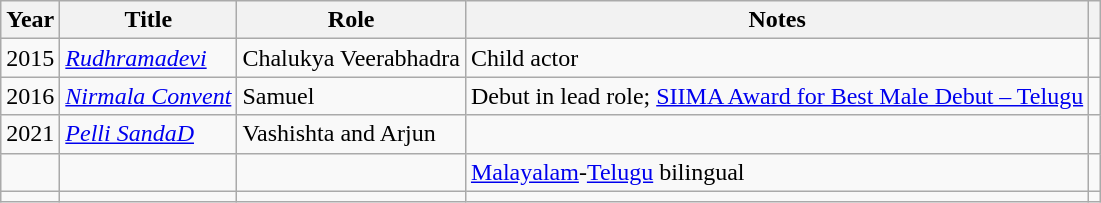<table class="wikitable">
<tr>
<th>Year</th>
<th>Title</th>
<th>Role</th>
<th>Notes</th>
<th></th>
</tr>
<tr>
<td>2015</td>
<td><em><a href='#'>Rudhramadevi</a></em></td>
<td>Chalukya Veerabhadra</td>
<td>Child actor</td>
<td></td>
</tr>
<tr>
<td>2016</td>
<td><em><a href='#'>Nirmala Convent</a></em></td>
<td>Samuel</td>
<td>Debut in lead role; <a href='#'>SIIMA Award for Best Male Debut – Telugu</a></td>
<td></td>
</tr>
<tr>
<td>2021</td>
<td><em><a href='#'>Pelli SandaD</a></em></td>
<td>Vashishta and Arjun</td>
<td></td>
<td></td>
</tr>
<tr>
<td></td>
<td></td>
<td></td>
<td><a href='#'>Malayalam</a>-<a href='#'>Telugu</a> bilingual</td>
<td></td>
</tr>
<tr>
<td></td>
<td></td>
<td></td>
<td></td>
<td></td>
</tr>
</table>
